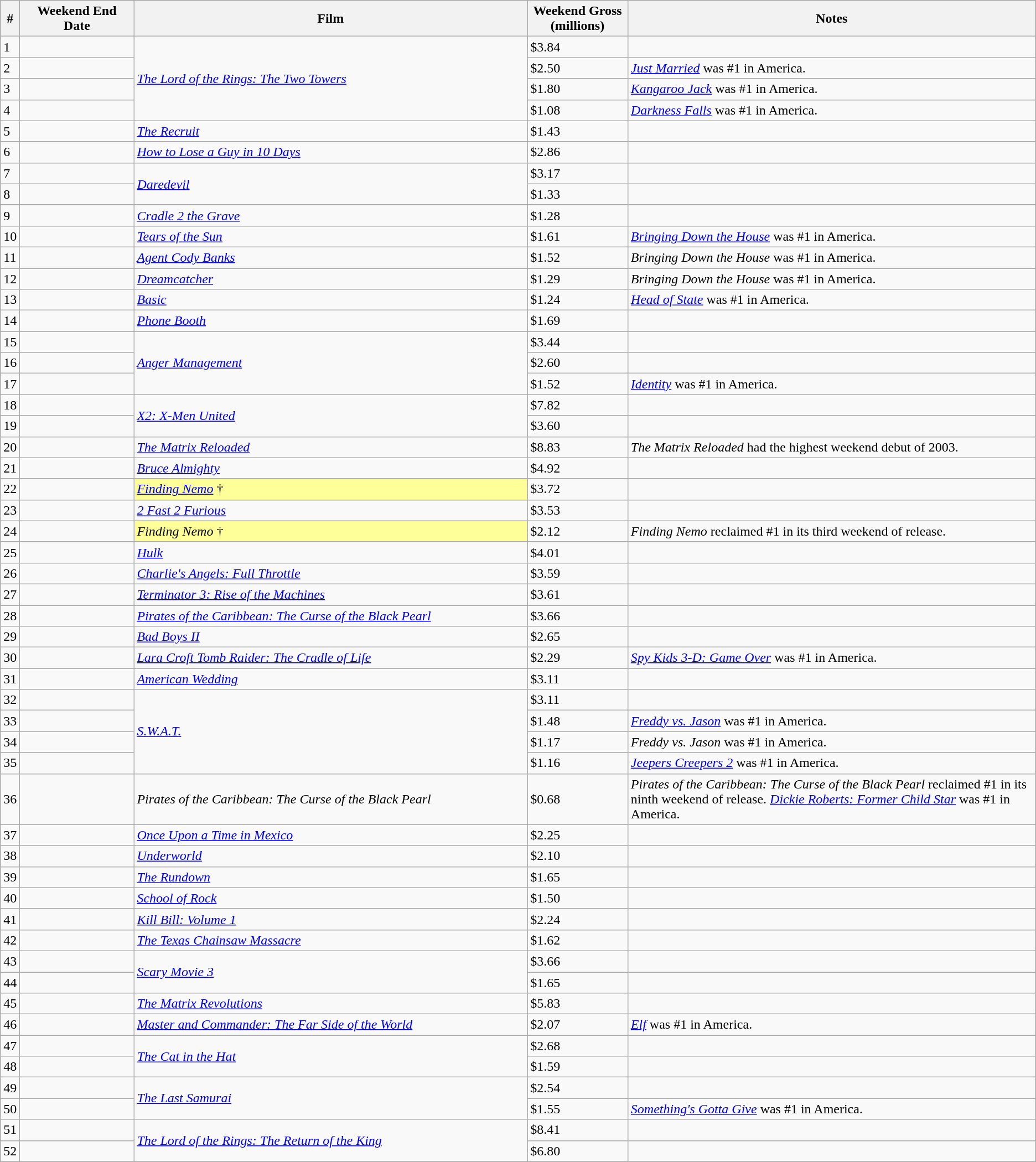<table class="wikitable sortable">
<tr>
<th abbr="Week">#</th>
<th abbr="Date" style="width:130px">Weekend End Date</th>
<th width="38%">Film</th>
<th abbr="Gross">Weekend Gross (millions)</th>
<th>Notes</th>
</tr>
<tr>
<td>1</td>
<td></td>
<td rowspan="4"><em><a href='#'>The Lord of the Rings: The Two Towers</a></em></td>
<td>$3.84</td>
<td></td>
</tr>
<tr>
<td>2</td>
<td></td>
<td>$2.50</td>
<td><em><a href='#'>Just Married</a></em> was #1 in America.</td>
</tr>
<tr>
<td>3</td>
<td></td>
<td>$1.80</td>
<td><em><a href='#'>Kangaroo Jack</a></em> was #1 in  America.</td>
</tr>
<tr>
<td>4</td>
<td></td>
<td>$1.08</td>
<td><em><a href='#'>Darkness Falls</a></em> was #1 in America.</td>
</tr>
<tr>
<td>5</td>
<td></td>
<td><em><a href='#'>The Recruit</a></em></td>
<td>$1.43</td>
<td></td>
</tr>
<tr>
<td>6</td>
<td></td>
<td><em><a href='#'>How to Lose a Guy in 10 Days</a></em></td>
<td>$2.86</td>
<td></td>
</tr>
<tr>
<td>7</td>
<td></td>
<td rowspan="2"><em><a href='#'>Daredevil</a></em></td>
<td>$3.17</td>
<td></td>
</tr>
<tr>
<td>8</td>
<td></td>
<td>$1.33</td>
<td></td>
</tr>
<tr>
<td>9</td>
<td></td>
<td><em><a href='#'>Cradle 2 the Grave</a></em></td>
<td>$1.28</td>
<td></td>
</tr>
<tr>
<td>10</td>
<td></td>
<td><em><a href='#'>Tears of the Sun</a></em></td>
<td>$1.61</td>
<td><em><a href='#'>Bringing Down the House</a></em> was #1 in America.</td>
</tr>
<tr>
<td>11</td>
<td></td>
<td><em><a href='#'>Agent Cody Banks</a></em></td>
<td>$1.52</td>
<td><em>Bringing Down the House</em> was #1 in America.</td>
</tr>
<tr>
<td>12</td>
<td></td>
<td><em><a href='#'>Dreamcatcher</a></em></td>
<td>$1.29</td>
<td><em>Bringing Down the House</em> was #1 in America.</td>
</tr>
<tr>
<td>13</td>
<td></td>
<td><em><a href='#'>Basic</a></em></td>
<td>$1.24</td>
<td><em><a href='#'>Head of State</a></em> was #1 in America.</td>
</tr>
<tr>
<td>14</td>
<td></td>
<td><em><a href='#'>Phone Booth</a></em></td>
<td>$1.69</td>
<td></td>
</tr>
<tr>
<td>15</td>
<td></td>
<td rowspan="3"><em><a href='#'>Anger Management</a></em></td>
<td>$3.44</td>
<td></td>
</tr>
<tr>
<td>16</td>
<td></td>
<td>$2.60</td>
<td></td>
</tr>
<tr>
<td>17</td>
<td></td>
<td>$1.52</td>
<td><em><a href='#'>Identity</a></em> was #1 in America.</td>
</tr>
<tr>
<td>18</td>
<td></td>
<td rowspan="2"><em><a href='#'>X2: X-Men United</a></em></td>
<td>$7.82</td>
<td></td>
</tr>
<tr>
<td>19</td>
<td></td>
<td>$3.60</td>
<td></td>
</tr>
<tr>
<td>20</td>
<td></td>
<td><em><a href='#'>The Matrix Reloaded</a></em></td>
<td>$8.83</td>
<td><em>The Matrix Reloaded</em> had the highest weekend debut of 2003.</td>
</tr>
<tr>
<td>21</td>
<td></td>
<td><em><a href='#'>Bruce Almighty</a></em></td>
<td>$4.92</td>
<td></td>
</tr>
<tr>
<td>22</td>
<td></td>
<td style="background-color:#FFFF99"><em><a href='#'>Finding Nemo</a></em> †</td>
<td>$3.72</td>
<td></td>
</tr>
<tr>
<td>23</td>
<td></td>
<td><em><a href='#'>2 Fast 2 Furious</a></em></td>
<td>$3.53</td>
<td></td>
</tr>
<tr>
<td>24</td>
<td></td>
<td style="background-color:#FFFF99"><em>Finding Nemo</em> †</td>
<td>$2.12</td>
<td><em>Finding Nemo</em> reclaimed #1 in its third weekend of release.</td>
</tr>
<tr>
<td>25</td>
<td></td>
<td><em><a href='#'>Hulk</a></em></td>
<td>$4.01</td>
<td></td>
</tr>
<tr>
<td>26</td>
<td></td>
<td><em><a href='#'>Charlie's Angels: Full Throttle</a></em></td>
<td>$3.59</td>
<td></td>
</tr>
<tr>
<td>27</td>
<td></td>
<td><em><a href='#'>Terminator 3: Rise of the Machines</a></em></td>
<td>$3.61</td>
<td></td>
</tr>
<tr>
<td>28</td>
<td></td>
<td><em><a href='#'>Pirates of the Caribbean: The Curse of the Black Pearl</a></em></td>
<td>$3.66</td>
<td></td>
</tr>
<tr>
<td>29</td>
<td></td>
<td><em><a href='#'>Bad Boys II</a></em></td>
<td>$2.65</td>
<td></td>
</tr>
<tr>
<td>30</td>
<td></td>
<td><em><a href='#'>Lara Croft Tomb Raider: The Cradle of Life</a></em></td>
<td>$2.29</td>
<td><em><a href='#'>Spy Kids 3-D: Game Over</a></em> was #1 in America.</td>
</tr>
<tr>
<td>31</td>
<td></td>
<td><em><a href='#'>American Wedding</a></em></td>
<td>$3.11</td>
<td></td>
</tr>
<tr>
<td>32</td>
<td></td>
<td rowspan="4"><em><a href='#'>S.W.A.T.</a></em></td>
<td>$3.11</td>
<td></td>
</tr>
<tr>
<td>33</td>
<td></td>
<td>$1.48</td>
<td><em><a href='#'>Freddy vs. Jason</a></em> was #1 in America.</td>
</tr>
<tr>
<td>34</td>
<td></td>
<td>$1.17</td>
<td><em>Freddy vs. Jason</em> was #1 in America.</td>
</tr>
<tr>
<td>35</td>
<td></td>
<td>$1.16</td>
<td><em><a href='#'>Jeepers Creepers 2</a></em> was #1 in America.</td>
</tr>
<tr>
<td>36</td>
<td></td>
<td><em>Pirates of the Caribbean: The Curse of the Black Pearl</em></td>
<td>$0.68</td>
<td><em>Pirates of the Caribbean: The Curse of the Black Pearl</em> reclaimed #1 in its ninth weekend of release. <em><a href='#'>Dickie Roberts: Former Child Star</a></em> was #1 in America.</td>
</tr>
<tr>
<td>37</td>
<td></td>
<td><em><a href='#'>Once Upon a Time in Mexico</a></em></td>
<td>$2.25</td>
<td></td>
</tr>
<tr>
<td>38</td>
<td></td>
<td><em><a href='#'>Underworld</a></em></td>
<td>$2.10</td>
<td></td>
</tr>
<tr>
<td>39</td>
<td></td>
<td><em><a href='#'>The Rundown</a></em></td>
<td>$1.65</td>
<td></td>
</tr>
<tr>
<td>40</td>
<td></td>
<td><em><a href='#'>School of Rock</a></em></td>
<td>$1.50</td>
<td></td>
</tr>
<tr>
<td>41</td>
<td></td>
<td><em><a href='#'>Kill Bill: Volume 1</a></em></td>
<td>$2.24</td>
<td></td>
</tr>
<tr>
<td>42</td>
<td></td>
<td><em><a href='#'>The Texas Chainsaw Massacre</a></em></td>
<td>$1.62</td>
<td></td>
</tr>
<tr>
<td>43</td>
<td></td>
<td rowspan="2"><em><a href='#'>Scary Movie 3</a></em></td>
<td>$3.66</td>
<td></td>
</tr>
<tr>
<td>44</td>
<td></td>
<td>$1.65</td>
<td></td>
</tr>
<tr>
<td>45</td>
<td></td>
<td><em><a href='#'>The Matrix Revolutions</a></em></td>
<td>$5.83</td>
<td></td>
</tr>
<tr>
<td>46</td>
<td></td>
<td><em><a href='#'>Master and Commander: The Far Side of the World</a></em></td>
<td>$2.07</td>
<td><em><a href='#'>Elf</a></em> was #1 in America.</td>
</tr>
<tr>
<td>47</td>
<td></td>
<td rowspan="2"><em><a href='#'>The Cat in the Hat</a></em></td>
<td>$2.68</td>
<td></td>
</tr>
<tr>
<td>48</td>
<td></td>
<td>$1.59</td>
<td></td>
</tr>
<tr>
<td>49</td>
<td></td>
<td rowspan="2"><em><a href='#'>The Last Samurai</a></em></td>
<td>$2.54</td>
<td></td>
</tr>
<tr>
<td>50</td>
<td></td>
<td>$1.55</td>
<td><em><a href='#'>Something's Gotta Give</a></em> was #1 in America.</td>
</tr>
<tr>
<td>51</td>
<td></td>
<td rowspan="2"><em><a href='#'>The Lord of the Rings: The Return of the King</a></em></td>
<td>$8.41</td>
<td></td>
</tr>
<tr>
<td>52</td>
<td></td>
<td>$6.80</td>
<td></td>
</tr>
</table>
